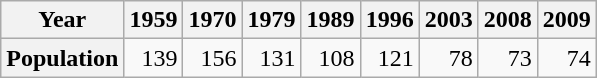<table class="wikitable" style="text-align:right">
<tr>
<th>Year</th>
<th>1959</th>
<th>1970</th>
<th>1979</th>
<th>1989</th>
<th>1996</th>
<th>2003</th>
<th>2008</th>
<th>2009</th>
</tr>
<tr>
<th>Population</th>
<td>139</td>
<td>156</td>
<td>131</td>
<td>108</td>
<td>121</td>
<td>78</td>
<td>73</td>
<td>74</td>
</tr>
</table>
